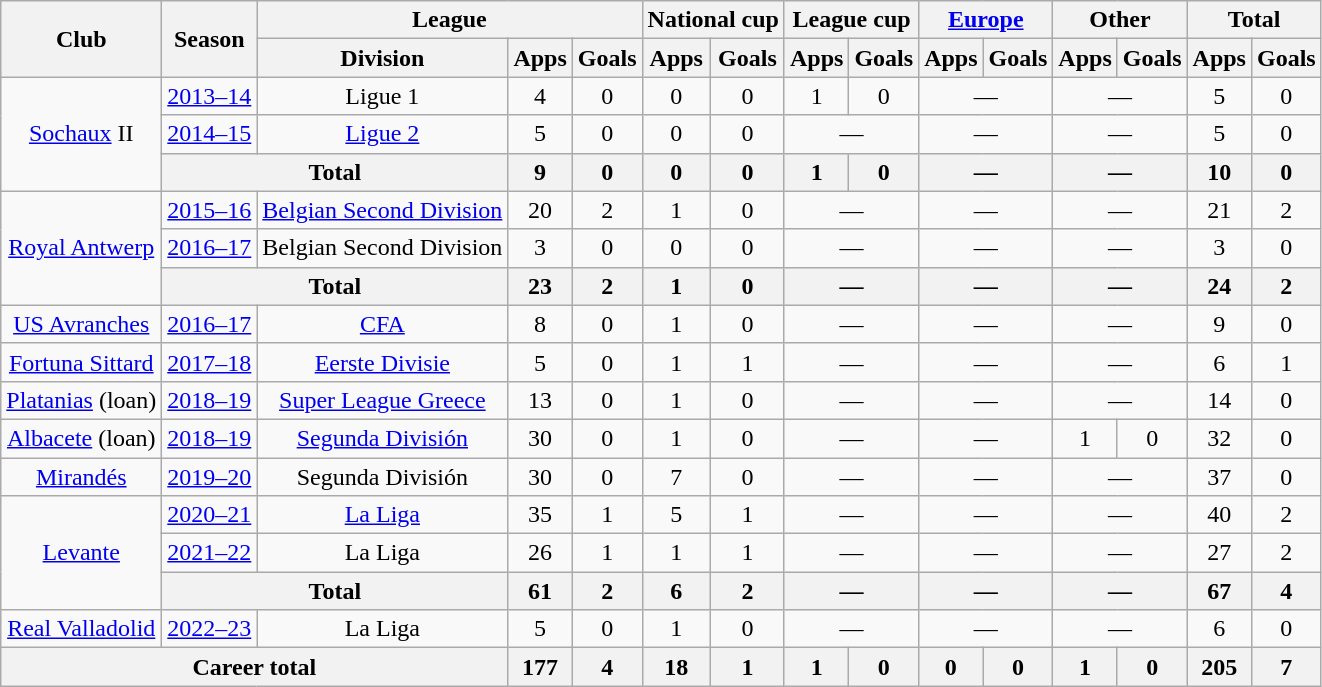<table class="wikitable" style="text-align:center">
<tr>
<th rowspan="2">Club</th>
<th rowspan="2">Season</th>
<th colspan="3">League</th>
<th colspan="2">National cup</th>
<th colspan="2">League cup</th>
<th colspan="2"><a href='#'>Europe</a></th>
<th colspan="2">Other</th>
<th colspan="2">Total</th>
</tr>
<tr>
<th>Division</th>
<th>Apps</th>
<th>Goals</th>
<th>Apps</th>
<th>Goals</th>
<th>Apps</th>
<th>Goals</th>
<th>Apps</th>
<th>Goals</th>
<th>Apps</th>
<th>Goals</th>
<th>Apps</th>
<th>Goals</th>
</tr>
<tr>
<td rowspan="3"><a href='#'>Sochaux</a> II</td>
<td><a href='#'>2013–14</a></td>
<td>Ligue 1</td>
<td>4</td>
<td>0</td>
<td>0</td>
<td>0</td>
<td>1</td>
<td>0</td>
<td colspan="2">—</td>
<td colspan="2">—</td>
<td>5</td>
<td>0</td>
</tr>
<tr>
<td><a href='#'>2014–15</a></td>
<td><a href='#'>Ligue 2</a></td>
<td>5</td>
<td>0</td>
<td>0</td>
<td>0</td>
<td colspan="2">—</td>
<td colspan="2">—</td>
<td colspan="2">—</td>
<td>5</td>
<td>0</td>
</tr>
<tr>
<th colspan="2">Total</th>
<th>9</th>
<th>0</th>
<th>0</th>
<th>0</th>
<th>1</th>
<th>0</th>
<th colspan="2">—</th>
<th colspan="2">—</th>
<th>10</th>
<th>0</th>
</tr>
<tr>
<td rowspan="3"><a href='#'>Royal Antwerp</a></td>
<td><a href='#'>2015–16</a></td>
<td><a href='#'>Belgian Second Division</a></td>
<td>20</td>
<td>2</td>
<td>1</td>
<td>0</td>
<td colspan="2">—</td>
<td colspan="2">—</td>
<td colspan="2">—</td>
<td>21</td>
<td>2</td>
</tr>
<tr>
<td><a href='#'>2016–17</a></td>
<td>Belgian Second Division</td>
<td>3</td>
<td>0</td>
<td>0</td>
<td>0</td>
<td colspan="2">—</td>
<td colspan="2">—</td>
<td colspan="2">—</td>
<td>3</td>
<td>0</td>
</tr>
<tr>
<th colspan="2">Total</th>
<th>23</th>
<th>2</th>
<th>1</th>
<th>0</th>
<th colspan="2">—</th>
<th colspan="2">—</th>
<th colspan="2">—</th>
<th>24</th>
<th>2</th>
</tr>
<tr>
<td><a href='#'>US Avranches</a></td>
<td><a href='#'>2016–17</a></td>
<td><a href='#'>CFA</a></td>
<td>8</td>
<td>0</td>
<td>1</td>
<td>0</td>
<td colspan="2">—</td>
<td colspan="2">—</td>
<td colspan="2">—</td>
<td>9</td>
<td>0</td>
</tr>
<tr>
<td><a href='#'>Fortuna Sittard</a></td>
<td><a href='#'>2017–18</a></td>
<td><a href='#'>Eerste Divisie</a></td>
<td>5</td>
<td>0</td>
<td>1</td>
<td>1</td>
<td colspan="2">—</td>
<td colspan="2">—</td>
<td colspan="2">—</td>
<td>6</td>
<td>1</td>
</tr>
<tr>
<td><a href='#'>Platanias</a> (loan)</td>
<td><a href='#'>2018–19</a></td>
<td><a href='#'>Super League Greece</a></td>
<td>13</td>
<td>0</td>
<td>1</td>
<td>0</td>
<td colspan="2">—</td>
<td colspan="2">—</td>
<td colspan="2">—</td>
<td>14</td>
<td>0</td>
</tr>
<tr>
<td><a href='#'>Albacete</a> (loan)</td>
<td><a href='#'>2018–19</a></td>
<td><a href='#'>Segunda División</a></td>
<td>30</td>
<td>0</td>
<td>1</td>
<td>0</td>
<td colspan="2">—</td>
<td colspan="2">—</td>
<td>1</td>
<td>0</td>
<td>32</td>
<td>0</td>
</tr>
<tr>
<td><a href='#'>Mirandés</a></td>
<td><a href='#'>2019–20</a></td>
<td>Segunda División</td>
<td>30</td>
<td>0</td>
<td>7</td>
<td>0</td>
<td colspan="2">—</td>
<td colspan="2">—</td>
<td colspan="2">—</td>
<td>37</td>
<td>0</td>
</tr>
<tr>
<td rowspan="3"><a href='#'>Levante</a></td>
<td><a href='#'>2020–21</a></td>
<td><a href='#'>La Liga</a></td>
<td>35</td>
<td>1</td>
<td>5</td>
<td>1</td>
<td colspan="2">—</td>
<td colspan="2">—</td>
<td colspan="2">—</td>
<td>40</td>
<td>2</td>
</tr>
<tr>
<td><a href='#'>2021–22</a></td>
<td>La Liga</td>
<td>26</td>
<td>1</td>
<td>1</td>
<td>1</td>
<td colspan="2">—</td>
<td colspan="2">—</td>
<td colspan="2">—</td>
<td>27</td>
<td>2</td>
</tr>
<tr>
<th colspan="2">Total</th>
<th>61</th>
<th>2</th>
<th>6</th>
<th>2</th>
<th colspan="2">—</th>
<th colspan="2">—</th>
<th colspan="2">—</th>
<th>67</th>
<th>4</th>
</tr>
<tr>
<td><a href='#'>Real Valladolid</a></td>
<td><a href='#'>2022–23</a></td>
<td>La Liga</td>
<td>5</td>
<td>0</td>
<td>1</td>
<td>0</td>
<td colspan="2">—</td>
<td colspan="2">—</td>
<td colspan="2">—</td>
<td>6</td>
<td>0</td>
</tr>
<tr>
<th colspan="3">Career total</th>
<th>177</th>
<th>4</th>
<th>18</th>
<th>1</th>
<th>1</th>
<th>0</th>
<th>0</th>
<th>0</th>
<th>1</th>
<th>0</th>
<th>205</th>
<th>7</th>
</tr>
</table>
